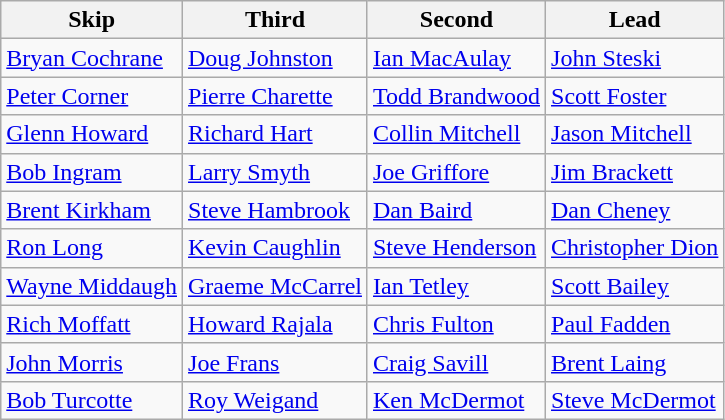<table class="wikitable">
<tr>
<th>Skip</th>
<th>Third</th>
<th>Second</th>
<th>Lead</th>
</tr>
<tr>
<td><a href='#'>Bryan Cochrane</a></td>
<td><a href='#'>Doug Johnston</a></td>
<td><a href='#'>Ian MacAulay</a></td>
<td><a href='#'>John Steski</a></td>
</tr>
<tr>
<td><a href='#'>Peter Corner</a></td>
<td><a href='#'>Pierre Charette</a></td>
<td><a href='#'>Todd Brandwood</a></td>
<td><a href='#'>Scott Foster</a></td>
</tr>
<tr>
<td><a href='#'>Glenn Howard</a></td>
<td><a href='#'>Richard Hart</a></td>
<td><a href='#'>Collin Mitchell</a></td>
<td><a href='#'>Jason Mitchell</a></td>
</tr>
<tr>
<td><a href='#'>Bob Ingram</a></td>
<td><a href='#'>Larry Smyth</a></td>
<td><a href='#'>Joe Griffore</a></td>
<td><a href='#'>Jim Brackett</a></td>
</tr>
<tr>
<td><a href='#'>Brent Kirkham</a></td>
<td><a href='#'>Steve Hambrook</a></td>
<td><a href='#'>Dan Baird</a></td>
<td><a href='#'>Dan Cheney</a></td>
</tr>
<tr>
<td><a href='#'>Ron Long</a></td>
<td><a href='#'>Kevin Caughlin</a></td>
<td><a href='#'>Steve Henderson</a></td>
<td><a href='#'>Christopher Dion</a></td>
</tr>
<tr>
<td><a href='#'>Wayne Middaugh</a></td>
<td><a href='#'>Graeme McCarrel</a></td>
<td><a href='#'>Ian Tetley</a></td>
<td><a href='#'>Scott Bailey</a></td>
</tr>
<tr>
<td><a href='#'>Rich Moffatt</a></td>
<td><a href='#'>Howard Rajala</a></td>
<td><a href='#'>Chris Fulton</a></td>
<td><a href='#'>Paul Fadden</a></td>
</tr>
<tr>
<td><a href='#'>John Morris</a></td>
<td><a href='#'>Joe Frans</a></td>
<td><a href='#'>Craig Savill</a></td>
<td><a href='#'>Brent Laing</a></td>
</tr>
<tr>
<td><a href='#'>Bob Turcotte</a></td>
<td><a href='#'>Roy Weigand</a></td>
<td><a href='#'>Ken McDermot</a></td>
<td><a href='#'>Steve McDermot</a></td>
</tr>
</table>
